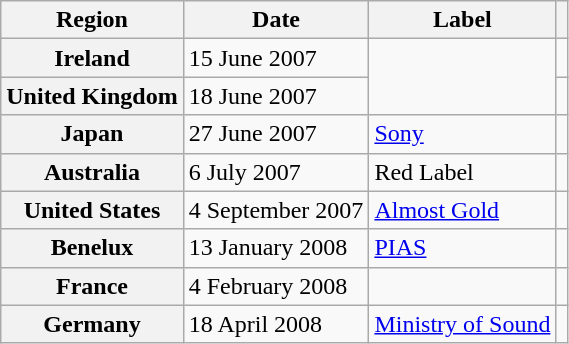<table class="wikitable plainrowheaders">
<tr>
<th scope="col">Region</th>
<th scope="col">Date</th>
<th scope="col">Label</th>
<th scope="col"></th>
</tr>
<tr>
<th scope="row">Ireland</th>
<td>15 June 2007</td>
<td rowspan="2"></td>
<td align="center"></td>
</tr>
<tr>
<th scope="row">United Kingdom</th>
<td>18 June 2007</td>
<td align="center"></td>
</tr>
<tr>
<th scope="row">Japan</th>
<td>27 June 2007</td>
<td><a href='#'>Sony</a></td>
<td align="center"></td>
</tr>
<tr>
<th scope="row">Australia</th>
<td>6 July 2007</td>
<td>Red Label</td>
<td align="center"></td>
</tr>
<tr>
<th scope="row">United States</th>
<td>4 September 2007</td>
<td><a href='#'>Almost Gold</a></td>
<td align="center"></td>
</tr>
<tr>
<th scope="row">Benelux</th>
<td>13 January 2008</td>
<td><a href='#'>PIAS</a></td>
<td align="center"></td>
</tr>
<tr>
<th scope="row">France</th>
<td>4 February 2008</td>
<td></td>
<td align="center"></td>
</tr>
<tr>
<th scope="row">Germany</th>
<td>18 April 2008</td>
<td><a href='#'>Ministry of Sound</a></td>
<td align="center"></td>
</tr>
</table>
